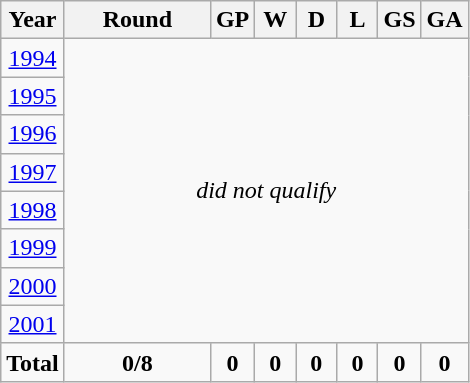<table class="wikitable" style="text-align: center;">
<tr>
<th>Year</th>
<th width="90">Round</th>
<th width="20">GP</th>
<th width="20">W</th>
<th width="20">D</th>
<th width="20">L</th>
<th width="20">GS</th>
<th width="20">GA</th>
</tr>
<tr>
<td> <a href='#'>1994</a></td>
<td rowspan=8 colspan=8><em>did not qualify</em></td>
</tr>
<tr>
<td> <a href='#'>1995</a></td>
</tr>
<tr>
<td> <a href='#'>1996</a></td>
</tr>
<tr>
<td> <a href='#'>1997</a></td>
</tr>
<tr>
<td> <a href='#'>1998</a></td>
</tr>
<tr>
<td> <a href='#'>1999</a></td>
</tr>
<tr>
<td> <a href='#'>2000</a></td>
</tr>
<tr>
<td> <a href='#'>2001</a></td>
</tr>
<tr>
<td><strong>Total</strong></td>
<td><strong>0/8</strong></td>
<td><strong>0</strong></td>
<td><strong>0</strong></td>
<td><strong>0</strong></td>
<td><strong>0</strong></td>
<td><strong>0</strong></td>
<td><strong>0</strong></td>
</tr>
</table>
